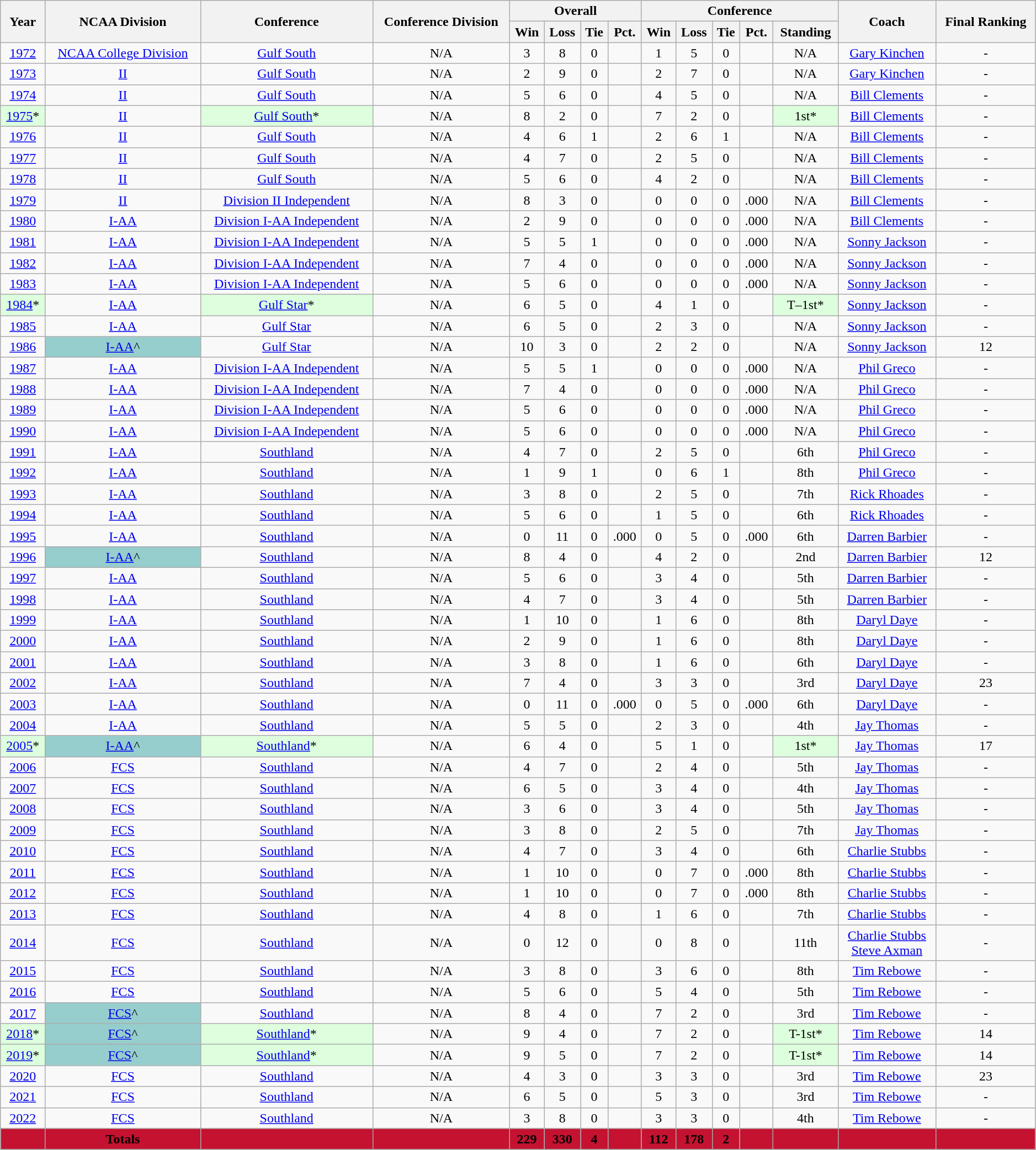<table class="wikitable" style="text-align: center;" width=99%>
<tr>
<th rowspan=2>Year</th>
<th rowspan=2>NCAA Division</th>
<th rowspan=2>Conference</th>
<th rowspan=2>Conference Division</th>
<th colspan="4">Overall</th>
<th colspan="5">Conference</th>
<th rowspan=2>Coach</th>
<th rowspan=2>Final Ranking</th>
</tr>
<tr>
<th>Win</th>
<th>Loss</th>
<th>Tie</th>
<th>Pct.</th>
<th>Win</th>
<th>Loss</th>
<th>Tie</th>
<th>Pct.</th>
<th>Standing</th>
</tr>
<tr>
<td><a href='#'>1972</a></td>
<td><a href='#'>NCAA College Division</a></td>
<td><a href='#'>Gulf South</a></td>
<td>N/A</td>
<td>3</td>
<td>8</td>
<td>0</td>
<td></td>
<td>1</td>
<td>5</td>
<td>0</td>
<td></td>
<td>N/A</td>
<td><a href='#'>Gary Kinchen</a></td>
<td>-</td>
</tr>
<tr>
<td><a href='#'>1973</a></td>
<td><a href='#'>II</a></td>
<td><a href='#'>Gulf South</a></td>
<td>N/A</td>
<td>2</td>
<td>9</td>
<td>0</td>
<td></td>
<td>2</td>
<td>7</td>
<td>0</td>
<td></td>
<td>N/A</td>
<td><a href='#'>Gary Kinchen</a></td>
<td>-</td>
</tr>
<tr>
<td><a href='#'>1974</a></td>
<td><a href='#'>II</a></td>
<td><a href='#'>Gulf South</a></td>
<td>N/A</td>
<td>5</td>
<td>6</td>
<td>0</td>
<td></td>
<td>4</td>
<td>5</td>
<td>0</td>
<td></td>
<td>N/A</td>
<td><a href='#'>Bill Clements</a></td>
<td>-</td>
</tr>
<tr>
<td bgcolor="#DDFFDD"><a href='#'>1975</a>*</td>
<td><a href='#'>II</a></td>
<td bgcolor="#DDFFDD"><a href='#'>Gulf South</a>*</td>
<td>N/A</td>
<td>8</td>
<td>2</td>
<td>0</td>
<td></td>
<td>7</td>
<td>2</td>
<td>0</td>
<td></td>
<td bgcolor="#DDFFDD">1st*</td>
<td><a href='#'>Bill Clements</a></td>
<td>-</td>
</tr>
<tr>
<td><a href='#'>1976</a></td>
<td><a href='#'>II</a></td>
<td><a href='#'>Gulf South</a></td>
<td>N/A</td>
<td>4</td>
<td>6</td>
<td>1</td>
<td></td>
<td>2</td>
<td>6</td>
<td>1</td>
<td></td>
<td>N/A</td>
<td><a href='#'>Bill Clements</a></td>
<td>-</td>
</tr>
<tr>
<td><a href='#'>1977</a></td>
<td><a href='#'>II</a></td>
<td><a href='#'>Gulf South</a></td>
<td>N/A</td>
<td>4</td>
<td>7</td>
<td>0</td>
<td></td>
<td>2</td>
<td>5</td>
<td>0</td>
<td></td>
<td>N/A</td>
<td><a href='#'>Bill Clements</a></td>
<td>-</td>
</tr>
<tr>
<td><a href='#'>1978</a></td>
<td><a href='#'>II</a></td>
<td><a href='#'>Gulf South</a></td>
<td>N/A</td>
<td>5</td>
<td>6</td>
<td>0</td>
<td></td>
<td>4</td>
<td>2</td>
<td>0</td>
<td></td>
<td>N/A</td>
<td><a href='#'>Bill Clements</a></td>
<td>-</td>
</tr>
<tr>
<td><a href='#'>1979</a></td>
<td><a href='#'>II</a></td>
<td><a href='#'>Division II Independent</a></td>
<td>N/A</td>
<td>8</td>
<td>3</td>
<td>0</td>
<td></td>
<td>0</td>
<td>0</td>
<td>0</td>
<td>.000</td>
<td>N/A</td>
<td><a href='#'>Bill Clements</a></td>
<td>-</td>
</tr>
<tr>
<td><a href='#'>1980</a></td>
<td><a href='#'>I-AA</a></td>
<td><a href='#'>Division I-AA Independent</a></td>
<td>N/A</td>
<td>2</td>
<td>9</td>
<td>0</td>
<td></td>
<td>0</td>
<td>0</td>
<td>0</td>
<td>.000</td>
<td>N/A</td>
<td><a href='#'>Bill Clements</a></td>
<td>-</td>
</tr>
<tr>
<td><a href='#'>1981</a></td>
<td><a href='#'>I-AA</a></td>
<td><a href='#'>Division I-AA Independent</a></td>
<td>N/A</td>
<td>5</td>
<td>5</td>
<td>1</td>
<td></td>
<td>0</td>
<td>0</td>
<td>0</td>
<td>.000</td>
<td>N/A</td>
<td><a href='#'>Sonny Jackson</a></td>
<td>-</td>
</tr>
<tr>
<td><a href='#'>1982</a></td>
<td><a href='#'>I-AA</a></td>
<td><a href='#'>Division I-AA Independent</a></td>
<td>N/A</td>
<td>7</td>
<td>4</td>
<td>0</td>
<td></td>
<td>0</td>
<td>0</td>
<td>0</td>
<td>.000</td>
<td>N/A</td>
<td><a href='#'>Sonny Jackson</a></td>
<td>-</td>
</tr>
<tr>
<td><a href='#'>1983</a></td>
<td><a href='#'>I-AA</a></td>
<td><a href='#'>Division I-AA Independent</a></td>
<td>N/A</td>
<td>5</td>
<td>6</td>
<td>0</td>
<td></td>
<td>0</td>
<td>0</td>
<td>0</td>
<td>.000</td>
<td>N/A</td>
<td><a href='#'>Sonny Jackson</a></td>
<td>-</td>
</tr>
<tr>
<td bgcolor="#DDFFDD"><a href='#'>1984</a>*</td>
<td><a href='#'>I-AA</a></td>
<td bgcolor="#DDFFDD"><a href='#'>Gulf Star</a>*</td>
<td>N/A</td>
<td>6</td>
<td>5</td>
<td>0</td>
<td></td>
<td>4</td>
<td>1</td>
<td>0</td>
<td></td>
<td bgcolor="#DDFFDD">T–1st*</td>
<td><a href='#'>Sonny Jackson</a></td>
<td>-</td>
</tr>
<tr>
<td><a href='#'>1985</a></td>
<td><a href='#'>I-AA</a></td>
<td><a href='#'>Gulf Star</a></td>
<td>N/A</td>
<td>6</td>
<td>5</td>
<td>0</td>
<td></td>
<td>2</td>
<td>3</td>
<td>0</td>
<td></td>
<td>N/A</td>
<td><a href='#'>Sonny Jackson</a></td>
<td>-</td>
</tr>
<tr>
<td><a href='#'>1986</a></td>
<td bgcolor="#96CDCD"><a href='#'>I-AA</a>^</td>
<td><a href='#'>Gulf Star</a></td>
<td>N/A</td>
<td>10</td>
<td>3</td>
<td>0</td>
<td></td>
<td>2</td>
<td>2</td>
<td>0</td>
<td></td>
<td>N/A</td>
<td><a href='#'>Sonny Jackson</a></td>
<td>12</td>
</tr>
<tr>
<td><a href='#'>1987</a></td>
<td><a href='#'>I-AA</a></td>
<td><a href='#'>Division I-AA Independent</a></td>
<td>N/A</td>
<td>5</td>
<td>5</td>
<td>1</td>
<td></td>
<td>0</td>
<td>0</td>
<td>0</td>
<td>.000</td>
<td>N/A</td>
<td><a href='#'>Phil Greco</a></td>
<td>-</td>
</tr>
<tr>
<td><a href='#'>1988</a></td>
<td><a href='#'>I-AA</a></td>
<td><a href='#'>Division I-AA Independent</a></td>
<td>N/A</td>
<td>7</td>
<td>4</td>
<td>0</td>
<td></td>
<td>0</td>
<td>0</td>
<td>0</td>
<td>.000</td>
<td>N/A</td>
<td><a href='#'>Phil Greco</a></td>
<td>-</td>
</tr>
<tr>
<td><a href='#'>1989</a></td>
<td><a href='#'>I-AA</a></td>
<td><a href='#'>Division I-AA Independent</a></td>
<td>N/A</td>
<td>5</td>
<td>6</td>
<td>0</td>
<td></td>
<td>0</td>
<td>0</td>
<td>0</td>
<td>.000</td>
<td>N/A</td>
<td><a href='#'>Phil Greco</a></td>
<td>-</td>
</tr>
<tr>
<td><a href='#'>1990</a></td>
<td><a href='#'>I-AA</a></td>
<td><a href='#'>Division I-AA Independent</a></td>
<td>N/A</td>
<td>5</td>
<td>6</td>
<td>0</td>
<td></td>
<td>0</td>
<td>0</td>
<td>0</td>
<td>.000</td>
<td>N/A</td>
<td><a href='#'>Phil Greco</a></td>
<td>-</td>
</tr>
<tr>
<td><a href='#'>1991</a></td>
<td><a href='#'>I-AA</a></td>
<td><a href='#'>Southland</a></td>
<td>N/A</td>
<td>4</td>
<td>7</td>
<td>0</td>
<td></td>
<td>2</td>
<td>5</td>
<td>0</td>
<td></td>
<td>6th</td>
<td><a href='#'>Phil Greco</a></td>
<td>-</td>
</tr>
<tr>
<td><a href='#'>1992</a></td>
<td><a href='#'>I-AA</a></td>
<td><a href='#'>Southland</a></td>
<td>N/A</td>
<td>1</td>
<td>9</td>
<td>1</td>
<td></td>
<td>0</td>
<td>6</td>
<td>1</td>
<td></td>
<td>8th</td>
<td><a href='#'>Phil Greco</a></td>
<td>-</td>
</tr>
<tr>
<td><a href='#'>1993</a></td>
<td><a href='#'>I-AA</a></td>
<td><a href='#'>Southland</a></td>
<td>N/A</td>
<td>3</td>
<td>8</td>
<td>0</td>
<td></td>
<td>2</td>
<td>5</td>
<td>0</td>
<td></td>
<td>7th</td>
<td><a href='#'>Rick Rhoades</a></td>
<td>-</td>
</tr>
<tr>
<td><a href='#'>1994</a></td>
<td><a href='#'>I-AA</a></td>
<td><a href='#'>Southland</a></td>
<td>N/A</td>
<td>5</td>
<td>6</td>
<td>0</td>
<td></td>
<td>1</td>
<td>5</td>
<td>0</td>
<td></td>
<td>6th</td>
<td><a href='#'>Rick Rhoades</a></td>
<td>-</td>
</tr>
<tr>
<td><a href='#'>1995</a></td>
<td><a href='#'>I-AA</a></td>
<td><a href='#'>Southland</a></td>
<td>N/A</td>
<td>0</td>
<td>11</td>
<td>0</td>
<td>.000</td>
<td>0</td>
<td>5</td>
<td>0</td>
<td>.000</td>
<td>6th</td>
<td><a href='#'>Darren Barbier</a></td>
<td>-</td>
</tr>
<tr>
<td><a href='#'>1996</a></td>
<td bgcolor="#96CDCD"><a href='#'>I-AA</a>^</td>
<td><a href='#'>Southland</a></td>
<td>N/A</td>
<td>8</td>
<td>4</td>
<td>0</td>
<td></td>
<td>4</td>
<td>2</td>
<td>0</td>
<td></td>
<td>2nd</td>
<td><a href='#'>Darren Barbier</a></td>
<td>12</td>
</tr>
<tr>
<td><a href='#'>1997</a></td>
<td><a href='#'>I-AA</a></td>
<td><a href='#'>Southland</a></td>
<td>N/A</td>
<td>5</td>
<td>6</td>
<td>0</td>
<td></td>
<td>3</td>
<td>4</td>
<td>0</td>
<td></td>
<td>5th</td>
<td><a href='#'>Darren Barbier</a></td>
<td>-</td>
</tr>
<tr>
<td><a href='#'>1998</a></td>
<td><a href='#'>I-AA</a></td>
<td><a href='#'>Southland</a></td>
<td>N/A</td>
<td>4</td>
<td>7</td>
<td>0</td>
<td></td>
<td>3</td>
<td>4</td>
<td>0</td>
<td></td>
<td>5th</td>
<td><a href='#'>Darren Barbier</a></td>
<td>-</td>
</tr>
<tr>
<td><a href='#'>1999</a></td>
<td><a href='#'>I-AA</a></td>
<td><a href='#'>Southland</a></td>
<td>N/A</td>
<td>1</td>
<td>10</td>
<td>0</td>
<td></td>
<td>1</td>
<td>6</td>
<td>0</td>
<td></td>
<td>8th</td>
<td><a href='#'>Daryl Daye</a></td>
<td>-</td>
</tr>
<tr>
<td><a href='#'>2000</a></td>
<td><a href='#'>I-AA</a></td>
<td><a href='#'>Southland</a></td>
<td>N/A</td>
<td>2</td>
<td>9</td>
<td>0</td>
<td></td>
<td>1</td>
<td>6</td>
<td>0</td>
<td></td>
<td>8th</td>
<td><a href='#'>Daryl Daye</a></td>
<td>-</td>
</tr>
<tr>
<td><a href='#'>2001</a></td>
<td><a href='#'>I-AA</a></td>
<td><a href='#'>Southland</a></td>
<td>N/A</td>
<td>3</td>
<td>8</td>
<td>0</td>
<td></td>
<td>1</td>
<td>6</td>
<td>0</td>
<td></td>
<td>6th</td>
<td><a href='#'>Daryl Daye</a></td>
<td>-</td>
</tr>
<tr>
<td><a href='#'>2002</a></td>
<td><a href='#'>I-AA</a></td>
<td><a href='#'>Southland</a></td>
<td>N/A</td>
<td>7</td>
<td>4</td>
<td>0</td>
<td></td>
<td>3</td>
<td>3</td>
<td>0</td>
<td></td>
<td>3rd</td>
<td><a href='#'>Daryl Daye</a></td>
<td>23</td>
</tr>
<tr>
<td><a href='#'>2003</a></td>
<td><a href='#'>I-AA</a></td>
<td><a href='#'>Southland</a></td>
<td>N/A</td>
<td>0</td>
<td>11</td>
<td>0</td>
<td>.000</td>
<td>0</td>
<td>5</td>
<td>0</td>
<td>.000</td>
<td>6th</td>
<td><a href='#'>Daryl Daye</a></td>
<td>-</td>
</tr>
<tr>
<td><a href='#'>2004</a></td>
<td><a href='#'>I-AA</a></td>
<td><a href='#'>Southland</a></td>
<td>N/A</td>
<td>5</td>
<td>5</td>
<td>0</td>
<td></td>
<td>2</td>
<td>3</td>
<td>0</td>
<td></td>
<td>4th</td>
<td><a href='#'>Jay Thomas</a></td>
<td>-</td>
</tr>
<tr>
<td bgcolor="#DDFFDD"><a href='#'>2005</a>*</td>
<td bgcolor="#96CDCD"><a href='#'>I-AA</a>^</td>
<td bgcolor="#DDFFDD"><a href='#'>Southland</a>*</td>
<td>N/A</td>
<td>6</td>
<td>4</td>
<td>0</td>
<td></td>
<td>5</td>
<td>1</td>
<td>0</td>
<td></td>
<td bgcolor="#DDFFDD">1st*</td>
<td><a href='#'>Jay Thomas</a></td>
<td>17</td>
</tr>
<tr>
<td><a href='#'>2006</a></td>
<td><a href='#'>FCS</a></td>
<td><a href='#'>Southland</a></td>
<td>N/A</td>
<td>4</td>
<td>7</td>
<td>0</td>
<td></td>
<td>2</td>
<td>4</td>
<td>0</td>
<td></td>
<td>5th</td>
<td><a href='#'>Jay Thomas</a></td>
<td>-</td>
</tr>
<tr>
<td><a href='#'>2007</a></td>
<td><a href='#'>FCS</a></td>
<td><a href='#'>Southland</a></td>
<td>N/A</td>
<td>6</td>
<td>5</td>
<td>0</td>
<td></td>
<td>3</td>
<td>4</td>
<td>0</td>
<td></td>
<td>4th</td>
<td><a href='#'>Jay Thomas</a></td>
<td>-</td>
</tr>
<tr>
<td><a href='#'>2008</a></td>
<td><a href='#'>FCS</a></td>
<td><a href='#'>Southland</a></td>
<td>N/A</td>
<td>3</td>
<td>6</td>
<td>0</td>
<td></td>
<td>3</td>
<td>4</td>
<td>0</td>
<td></td>
<td>5th</td>
<td><a href='#'>Jay Thomas</a></td>
<td>-</td>
</tr>
<tr>
<td><a href='#'>2009</a></td>
<td><a href='#'>FCS</a></td>
<td><a href='#'>Southland</a></td>
<td>N/A</td>
<td>3</td>
<td>8</td>
<td>0</td>
<td></td>
<td>2</td>
<td>5</td>
<td>0</td>
<td></td>
<td>7th</td>
<td><a href='#'>Jay Thomas</a></td>
<td>-</td>
</tr>
<tr>
<td><a href='#'>2010</a></td>
<td><a href='#'>FCS</a></td>
<td><a href='#'>Southland</a></td>
<td>N/A</td>
<td>4</td>
<td>7</td>
<td>0</td>
<td></td>
<td>3</td>
<td>4</td>
<td>0</td>
<td></td>
<td>6th</td>
<td><a href='#'>Charlie Stubbs</a></td>
<td>-</td>
</tr>
<tr>
<td><a href='#'>2011</a></td>
<td><a href='#'>FCS</a></td>
<td><a href='#'>Southland</a></td>
<td>N/A</td>
<td>1</td>
<td>10</td>
<td>0</td>
<td></td>
<td>0</td>
<td>7</td>
<td>0</td>
<td>.000</td>
<td>8th</td>
<td><a href='#'>Charlie Stubbs</a></td>
<td>-</td>
</tr>
<tr>
<td><a href='#'>2012</a></td>
<td><a href='#'>FCS</a></td>
<td><a href='#'>Southland</a></td>
<td>N/A</td>
<td>1</td>
<td>10</td>
<td>0</td>
<td></td>
<td>0</td>
<td>7</td>
<td>0</td>
<td>.000</td>
<td>8th</td>
<td><a href='#'>Charlie Stubbs</a></td>
<td>-</td>
</tr>
<tr>
<td><a href='#'>2013</a></td>
<td><a href='#'>FCS</a></td>
<td><a href='#'>Southland</a></td>
<td>N/A</td>
<td>4</td>
<td>8</td>
<td>0</td>
<td></td>
<td>1</td>
<td>6</td>
<td>0</td>
<td></td>
<td>7th</td>
<td><a href='#'>Charlie Stubbs</a></td>
<td>-</td>
</tr>
<tr>
<td><a href='#'>2014</a></td>
<td><a href='#'>FCS</a></td>
<td><a href='#'>Southland</a></td>
<td>N/A</td>
<td>0</td>
<td>12</td>
<td>0</td>
<td></td>
<td>0</td>
<td>8</td>
<td>0</td>
<td></td>
<td>11th</td>
<td><a href='#'>Charlie Stubbs</a><br><a href='#'>Steve Axman</a></td>
<td>-</td>
</tr>
<tr>
<td><a href='#'>2015</a></td>
<td><a href='#'>FCS</a></td>
<td><a href='#'>Southland</a></td>
<td>N/A</td>
<td>3</td>
<td>8</td>
<td>0</td>
<td></td>
<td>3</td>
<td>6</td>
<td>0</td>
<td></td>
<td>8th</td>
<td><a href='#'>Tim Rebowe</a></td>
<td>-</td>
</tr>
<tr>
<td><a href='#'>2016</a></td>
<td><a href='#'>FCS</a></td>
<td><a href='#'>Southland</a></td>
<td>N/A</td>
<td>5</td>
<td>6</td>
<td>0</td>
<td></td>
<td>5</td>
<td>4</td>
<td>0</td>
<td></td>
<td>5th</td>
<td><a href='#'>Tim Rebowe</a></td>
<td>-</td>
</tr>
<tr>
<td><a href='#'>2017</a></td>
<td bgcolor="#96CDCD"><a href='#'>FCS</a>^</td>
<td><a href='#'>Southland</a></td>
<td>N/A</td>
<td>8</td>
<td>4</td>
<td>0</td>
<td></td>
<td>7</td>
<td>2</td>
<td>0</td>
<td></td>
<td>3rd</td>
<td><a href='#'>Tim Rebowe</a></td>
<td>-</td>
</tr>
<tr>
<td bgcolor="#DDFFDD"><a href='#'>2018</a>*</td>
<td bgcolor="#96CDCD"><a href='#'>FCS</a>^</td>
<td bgcolor="#DDFFDD"><a href='#'>Southland</a>*</td>
<td>N/A</td>
<td>9</td>
<td>4</td>
<td>0</td>
<td></td>
<td>7</td>
<td>2</td>
<td>0</td>
<td></td>
<td bgcolor="#DDFFDD">T-1st*</td>
<td><a href='#'>Tim Rebowe</a></td>
<td>14</td>
</tr>
<tr>
<td bgcolor="#DDFFDD"><a href='#'>2019</a>*</td>
<td bgcolor="#96CDCD"><a href='#'>FCS</a>^</td>
<td bgcolor="#DDFFDD"><a href='#'>Southland</a>*</td>
<td>N/A</td>
<td>9</td>
<td>5</td>
<td>0</td>
<td></td>
<td>7</td>
<td>2</td>
<td>0</td>
<td></td>
<td bgcolor="#DDFFDD">T-1st*</td>
<td><a href='#'>Tim Rebowe</a></td>
<td>14</td>
</tr>
<tr>
<td><a href='#'>2020</a></td>
<td><a href='#'>FCS</a></td>
<td><a href='#'>Southland</a></td>
<td>N/A</td>
<td>4</td>
<td>3</td>
<td>0</td>
<td></td>
<td>3</td>
<td>3</td>
<td>0</td>
<td></td>
<td>3rd</td>
<td><a href='#'>Tim Rebowe</a></td>
<td>23</td>
</tr>
<tr>
<td><a href='#'>2021</a></td>
<td><a href='#'>FCS</a></td>
<td><a href='#'>Southland</a></td>
<td>N/A</td>
<td>6</td>
<td>5</td>
<td>0</td>
<td></td>
<td>5</td>
<td>3</td>
<td>0</td>
<td></td>
<td>3rd</td>
<td><a href='#'>Tim Rebowe</a></td>
<td>-</td>
</tr>
<tr>
<td><a href='#'>2022</a></td>
<td><a href='#'>FCS</a></td>
<td><a href='#'>Southland</a></td>
<td>N/A</td>
<td>3</td>
<td>8</td>
<td>0</td>
<td></td>
<td>3</td>
<td>3</td>
<td>0</td>
<td></td>
<td>4th</td>
<td><a href='#'>Tim Rebowe</a></td>
<td>-</td>
</tr>
<tr>
<td colspan=1 bgcolor="#C41230"></td>
<td colspan=1 bgcolor="#C41230"><span> <strong>Totals</strong></span></td>
<td colspan=1 bgcolor="#C41230"></td>
<td colspan=1 bgcolor="#C41230"></td>
<td colspan=1 bgcolor="#C41230"><span> <strong>229</strong></span> </td>
<td colspan=1 bgcolor="#C41230"><span> <strong>330</strong></span></td>
<td colspan=1 bgcolor="#C41230"><span> <strong>4</strong></span></td>
<td colspan=1 bgcolor="#C41230"><span> <strong></strong></span></td>
<td colspan=1 bgcolor="#C41230"><span> <strong>112</strong></span><br></td>
<td colspan=1 bgcolor="#C41230"><span> <strong>178</strong></span></td>
<td colspan=1 bgcolor="#C41230"><span> <strong>2</strong></span></td>
<td colspan=1 bgcolor="#C41230"><span> <strong></strong></span></td>
<td colspan=1 bgcolor="#C41230"></td>
<td colspan=1 bgcolor="#C41230"></td>
<td colspan=1 bgcolor="#C41230"></td>
</tr>
</table>
